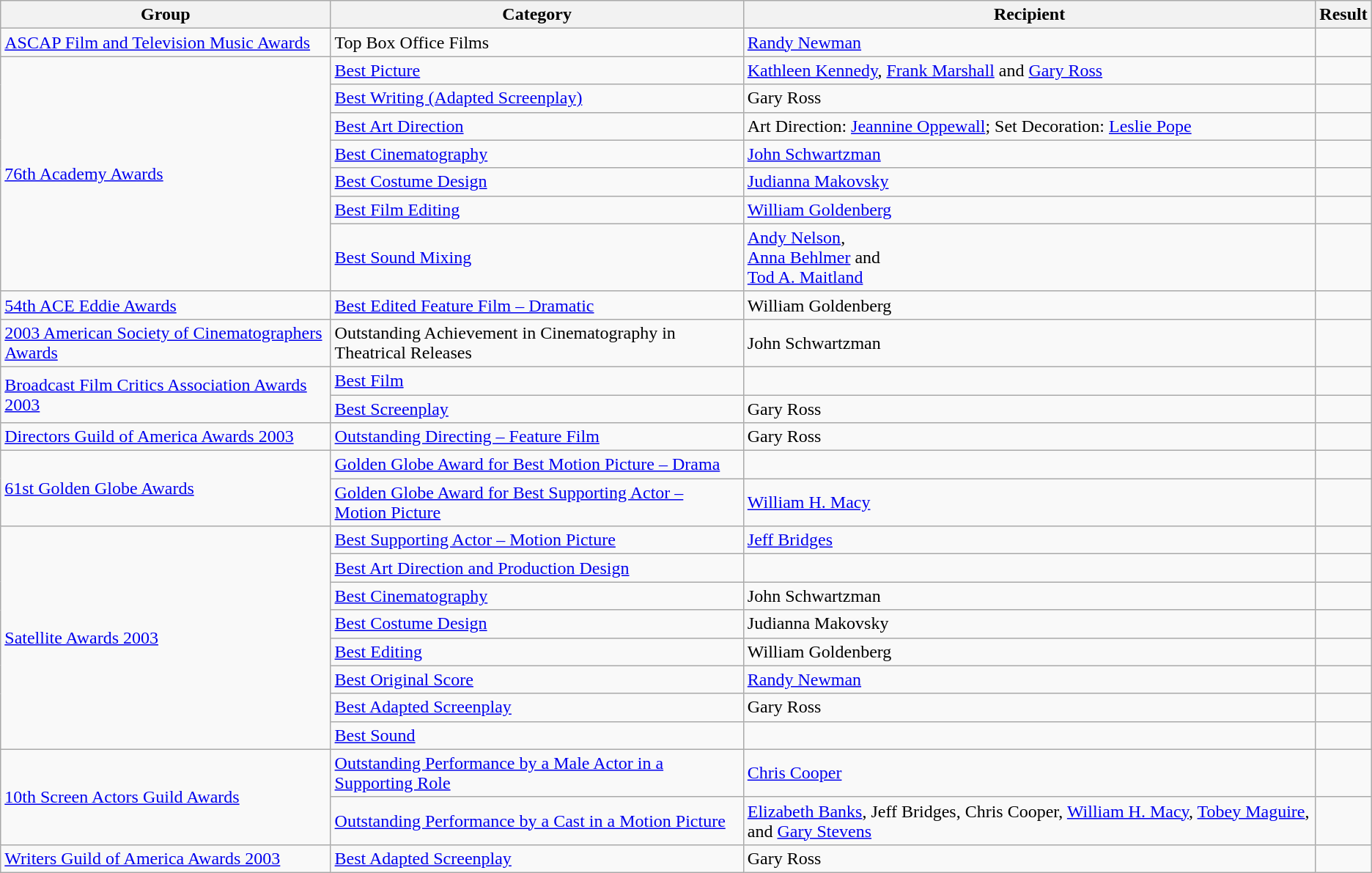<table class="wikitable sortable plainrowheaders">
<tr>
<th>Group</th>
<th>Category</th>
<th>Recipient</th>
<th>Result</th>
</tr>
<tr>
<td><a href='#'>ASCAP Film and Television Music Awards</a></td>
<td>Top Box Office Films</td>
<td><a href='#'>Randy Newman</a></td>
<td></td>
</tr>
<tr>
<td rowspan="7"><a href='#'>76th Academy Awards</a></td>
<td><a href='#'>Best Picture</a></td>
<td><a href='#'>Kathleen Kennedy</a>, <a href='#'>Frank Marshall</a> and <a href='#'>Gary Ross</a></td>
<td></td>
</tr>
<tr>
<td><a href='#'>Best Writing (Adapted Screenplay)</a></td>
<td>Gary Ross</td>
<td></td>
</tr>
<tr>
<td><a href='#'>Best Art Direction</a></td>
<td>Art Direction: <a href='#'>Jeannine Oppewall</a>; Set Decoration: <a href='#'>Leslie Pope</a></td>
<td></td>
</tr>
<tr>
<td><a href='#'>Best Cinematography</a></td>
<td><a href='#'>John Schwartzman</a></td>
<td></td>
</tr>
<tr>
<td><a href='#'>Best Costume Design</a></td>
<td><a href='#'>Judianna Makovsky</a></td>
<td></td>
</tr>
<tr>
<td><a href='#'>Best Film Editing</a></td>
<td><a href='#'>William Goldenberg</a></td>
<td></td>
</tr>
<tr>
<td><a href='#'>Best Sound Mixing</a></td>
<td><a href='#'>Andy Nelson</a>,<br><a href='#'>Anna Behlmer</a> and<br><a href='#'>Tod A. Maitland</a></td>
<td></td>
</tr>
<tr>
<td><a href='#'>54th ACE Eddie Awards</a></td>
<td><a href='#'>Best Edited Feature Film – Dramatic</a></td>
<td>William Goldenberg</td>
<td></td>
</tr>
<tr>
<td><a href='#'>2003 American Society of Cinematographers Awards</a></td>
<td>Outstanding Achievement in Cinematography in Theatrical Releases</td>
<td>John Schwartzman</td>
<td></td>
</tr>
<tr>
<td rowspan="2"><a href='#'>Broadcast Film Critics Association Awards 2003</a></td>
<td><a href='#'>Best Film</a></td>
<td></td>
<td></td>
</tr>
<tr>
<td><a href='#'>Best Screenplay</a></td>
<td>Gary Ross</td>
<td></td>
</tr>
<tr>
<td><a href='#'>Directors Guild of America Awards 2003</a></td>
<td><a href='#'>Outstanding Directing – Feature Film</a></td>
<td>Gary Ross</td>
<td></td>
</tr>
<tr>
<td rowspan="2"><a href='#'>61st Golden Globe Awards</a></td>
<td><a href='#'>Golden Globe Award for Best Motion Picture – Drama</a></td>
<td></td>
<td></td>
</tr>
<tr>
<td><a href='#'>Golden Globe Award for Best Supporting Actor – Motion Picture</a></td>
<td><a href='#'>William H. Macy</a></td>
<td></td>
</tr>
<tr>
<td rowspan="8"><a href='#'>Satellite Awards 2003</a></td>
<td><a href='#'>Best Supporting Actor – Motion Picture</a></td>
<td><a href='#'>Jeff Bridges</a></td>
<td></td>
</tr>
<tr>
<td><a href='#'>Best Art Direction and Production Design</a></td>
<td></td>
<td></td>
</tr>
<tr>
<td><a href='#'>Best Cinematography</a></td>
<td>John Schwartzman</td>
<td></td>
</tr>
<tr>
<td><a href='#'>Best Costume Design</a></td>
<td>Judianna Makovsky</td>
<td></td>
</tr>
<tr>
<td><a href='#'>Best Editing</a></td>
<td>William Goldenberg</td>
<td></td>
</tr>
<tr>
<td><a href='#'>Best Original Score</a></td>
<td><a href='#'>Randy Newman</a></td>
<td></td>
</tr>
<tr>
<td><a href='#'>Best Adapted Screenplay</a></td>
<td>Gary Ross</td>
<td></td>
</tr>
<tr>
<td><a href='#'>Best Sound</a></td>
<td></td>
<td></td>
</tr>
<tr>
<td rowspan="2"><a href='#'>10th Screen Actors Guild Awards</a></td>
<td><a href='#'>Outstanding Performance by a Male Actor in a Supporting Role</a></td>
<td><a href='#'>Chris Cooper</a></td>
<td></td>
</tr>
<tr>
<td><a href='#'>Outstanding Performance by a Cast in a Motion Picture</a></td>
<td><a href='#'>Elizabeth Banks</a>, Jeff Bridges, Chris Cooper, <a href='#'>William H. Macy</a>, <a href='#'>Tobey Maguire</a>, and <a href='#'>Gary Stevens</a></td>
<td></td>
</tr>
<tr>
<td><a href='#'>Writers Guild of America Awards 2003</a></td>
<td><a href='#'>Best Adapted Screenplay</a></td>
<td>Gary Ross</td>
<td></td>
</tr>
</table>
